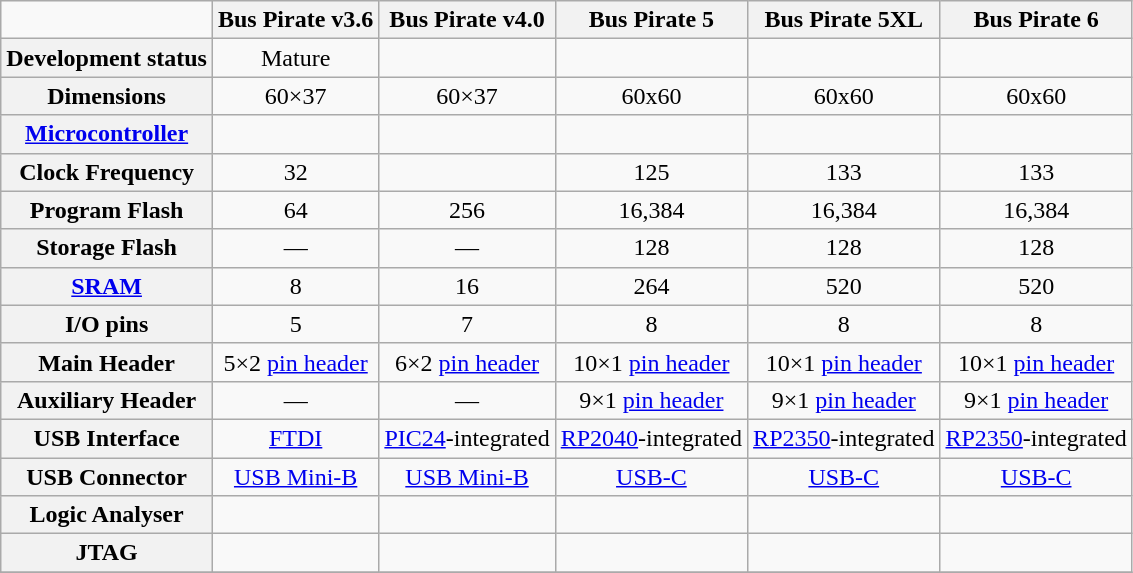<table class="wikitable" style="text-align:center">
<tr>
<td></td>
<th scope="col">Bus Pirate v3.6</th>
<th scope="col">Bus Pirate v4.0</th>
<th scope="col">Bus Pirate 5</th>
<th scope="col">Bus Pirate 5XL</th>
<th scope="col">Bus Pirate 6</th>
</tr>
<tr>
<th>Development status</th>
<td>Mature</td>
<td></td>
<td></td>
<td></td>
<td></td>
</tr>
<tr>
<th>Dimensions </th>
<td>60×37</td>
<td>60×37</td>
<td>60x60</td>
<td>60x60</td>
<td>60x60</td>
</tr>
<tr>
<th><a href='#'>Microcontroller</a></th>
<td></td>
<td></td>
<td></td>
<td></td>
<td></td>
</tr>
<tr>
<th>Clock Frequency </th>
<td>32</td>
<td></td>
<td>125</td>
<td>133</td>
<td>133</td>
</tr>
<tr>
<th>Program Flash </th>
<td>64</td>
<td>256</td>
<td>16,384</td>
<td>16,384</td>
<td>16,384</td>
</tr>
<tr>
<th>Storage Flash </th>
<td>—</td>
<td>—</td>
<td>128</td>
<td>128</td>
<td>128</td>
</tr>
<tr>
<th><a href='#'>SRAM</a> </th>
<td>8</td>
<td>16</td>
<td>264</td>
<td>520</td>
<td>520</td>
</tr>
<tr>
<th>I/O pins</th>
<td>5</td>
<td>7</td>
<td>8</td>
<td>8</td>
<td>8</td>
</tr>
<tr>
<th>Main Header</th>
<td>5×2 <a href='#'>pin header</a></td>
<td>6×2 <a href='#'>pin header</a></td>
<td>10×1 <a href='#'>pin header</a></td>
<td>10×1 <a href='#'>pin header</a></td>
<td>10×1 <a href='#'>pin header</a></td>
</tr>
<tr>
<th>Auxiliary Header</th>
<td>—</td>
<td>—</td>
<td>9×1 <a href='#'>pin header</a></td>
<td>9×1 <a href='#'>pin header</a></td>
<td>9×1 <a href='#'>pin header</a></td>
</tr>
<tr>
<th>USB Interface</th>
<td><a href='#'>FTDI</a> </td>
<td><a href='#'>PIC24</a>-integrated</td>
<td><a href='#'>RP2040</a>-integrated</td>
<td><a href='#'>RP2350</a>-integrated</td>
<td><a href='#'>RP2350</a>-integrated</td>
</tr>
<tr>
<th>USB Connector</th>
<td><a href='#'>USB Mini-B</a></td>
<td><a href='#'>USB Mini-B</a></td>
<td><a href='#'>USB-C</a></td>
<td><a href='#'>USB-C</a></td>
<td><a href='#'>USB-C</a></td>
</tr>
<tr>
<th>Logic Analyser</th>
<td></td>
<td></td>
<td></td>
<td></td>
<td></td>
</tr>
<tr>
<th>JTAG</th>
<td></td>
<td></td>
<td></td>
<td></td>
<td></td>
</tr>
<tr>
</tr>
</table>
